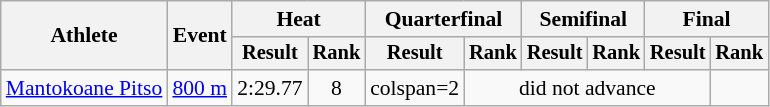<table class="wikitable" style="font-size:90%">
<tr>
<th rowspan="2">Athlete</th>
<th rowspan="2">Event</th>
<th colspan="2">Heat</th>
<th colspan="2">Quarterfinal</th>
<th colspan="2">Semifinal</th>
<th colspan="2">Final</th>
</tr>
<tr style="font-size:95%">
<th>Result</th>
<th>Rank</th>
<th>Result</th>
<th>Rank</th>
<th>Result</th>
<th>Rank</th>
<th>Result</th>
<th>Rank</th>
</tr>
<tr align=center>
<td style="text-align:left;"><a href='#'>Mantokoane Pitso</a></td>
<td align=left><a href='#'>800 m</a></td>
<td>2:29.77</td>
<td>8</td>
<td>colspan=2 </td>
<td colspan=4>did not advance</td>
</tr>
</table>
